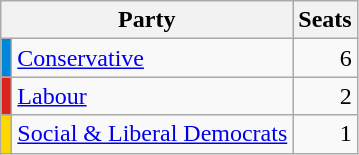<table class="wikitable">
<tr>
<th colspan=2>Party</th>
<th>Seats</th>
</tr>
<tr>
<th style="background-color: #0087DC"></th>
<td><a href='#'>Conservative</a></td>
<td align=right>6</td>
</tr>
<tr>
<th style="background-color: #DC241f"></th>
<td><a href='#'>Labour</a></td>
<td align=right>2</td>
</tr>
<tr>
<th style="background-color: #ffd700"></th>
<td><a href='#'>Social & Liberal Democrats</a></td>
<td align=right>1</td>
</tr>
</table>
